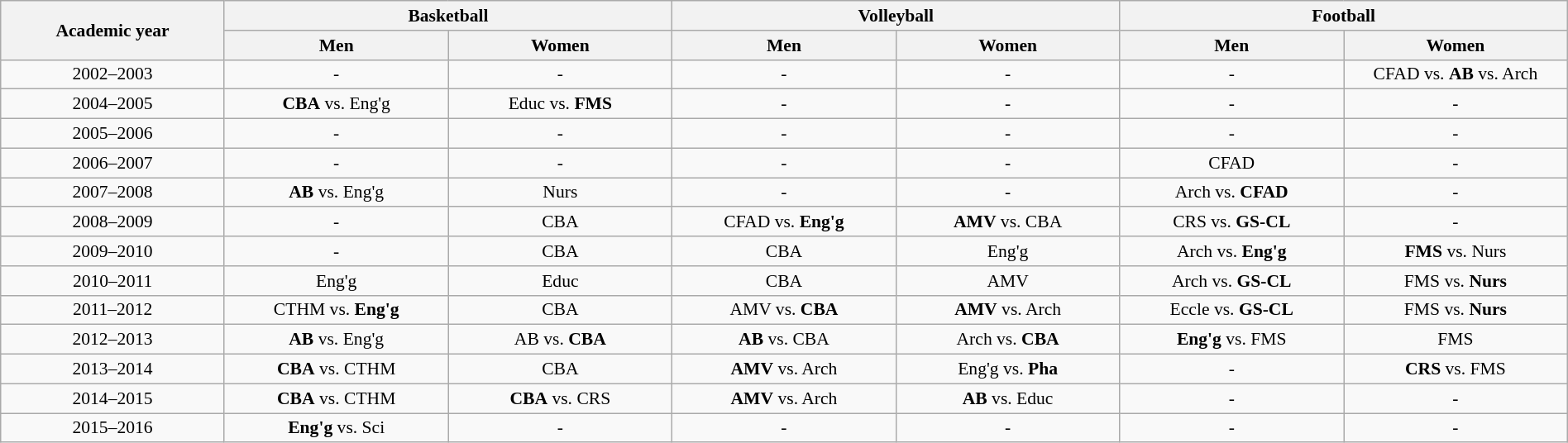<table class="wikitable" style="width:100%; text-align:center; font-size: 90%">
<tr>
<th rowspan=2 width="8.33%">Academic year</th>
<th colspan=2>Basketball</th>
<th colspan=2>Volleyball</th>
<th colspan=2>Football</th>
</tr>
<tr>
<th width="8.33%">Men</th>
<th width="8.33%">Women</th>
<th width="8.33%">Men</th>
<th width="8.33%">Women</th>
<th width="8.33%">Men</th>
<th width="8.33%">Women</th>
</tr>
<tr>
<td>2002–2003</td>
<td>-</td>
<td>-</td>
<td>-</td>
<td>-</td>
<td>-</td>
<td>CFAD vs. <strong>AB</strong> vs. Arch</td>
</tr>
<tr>
<td>2004–2005</td>
<td><strong>CBA</strong> vs. Eng'g</td>
<td>Educ vs. <strong>FMS</strong></td>
<td>-</td>
<td>-</td>
<td>-</td>
<td>-</td>
</tr>
<tr>
<td>2005–2006</td>
<td>-</td>
<td>-</td>
<td>-</td>
<td>-</td>
<td>-</td>
<td>-</td>
</tr>
<tr>
<td>2006–2007</td>
<td>-</td>
<td>-</td>
<td>-</td>
<td>-</td>
<td>CFAD</td>
<td>-</td>
</tr>
<tr>
<td>2007–2008</td>
<td><strong>AB</strong> vs. Eng'g</td>
<td>Nurs</td>
<td>-</td>
<td>-</td>
<td>Arch vs. <strong>CFAD</strong></td>
<td>-</td>
</tr>
<tr>
<td>2008–2009</td>
<td>-</td>
<td>CBA</td>
<td>CFAD vs. <strong>Eng'g</strong></td>
<td><strong>AMV</strong> vs. CBA</td>
<td>CRS vs. <strong>GS-CL</strong></td>
<td>-</td>
</tr>
<tr>
<td>2009–2010</td>
<td>-</td>
<td>CBA</td>
<td>CBA</td>
<td>Eng'g</td>
<td>Arch vs. <strong>Eng'g</strong></td>
<td><strong>FMS</strong> vs. Nurs</td>
</tr>
<tr>
<td>2010–2011</td>
<td>Eng'g</td>
<td>Educ</td>
<td>CBA</td>
<td>AMV</td>
<td>Arch vs. <strong>GS-CL</strong></td>
<td>FMS vs. <strong>Nurs</strong></td>
</tr>
<tr>
<td>2011–2012</td>
<td>CTHM vs. <strong>Eng'g</strong></td>
<td>CBA</td>
<td>AMV vs. <strong>CBA</strong></td>
<td><strong>AMV</strong> vs. Arch</td>
<td>Eccle vs. <strong>GS-CL</strong></td>
<td>FMS vs. <strong>Nurs</strong></td>
</tr>
<tr>
<td>2012–2013</td>
<td><strong>AB</strong> vs. Eng'g</td>
<td>AB vs. <strong>CBA</strong></td>
<td><strong>AB</strong> vs. CBA</td>
<td>Arch vs. <strong>CBA</strong></td>
<td><strong>Eng'g</strong> vs. FMS</td>
<td>FMS</td>
</tr>
<tr>
<td>2013–2014</td>
<td><strong>CBA</strong> vs. CTHM</td>
<td>CBA</td>
<td><strong>AMV</strong> vs. Arch</td>
<td>Eng'g vs. <strong>Pha</strong></td>
<td>-</td>
<td><strong>CRS</strong> vs. FMS</td>
</tr>
<tr>
<td>2014–2015</td>
<td><strong>CBA</strong> vs. CTHM</td>
<td><strong>CBA</strong> vs. CRS</td>
<td><strong>AMV</strong> vs. Arch</td>
<td><strong>AB</strong> vs. Educ</td>
<td>-</td>
<td>-</td>
</tr>
<tr>
<td>2015–2016</td>
<td><strong>Eng'g</strong> vs. Sci</td>
<td>-</td>
<td>-</td>
<td>-</td>
<td>-</td>
<td>-</td>
</tr>
</table>
